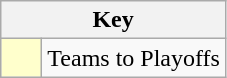<table class="wikitable" style="text-align: center;">
<tr>
<th colspan=2>Key</th>
</tr>
<tr>
<td style="background:#ffffcc; width:20px;"></td>
<td align=left>Teams to Playoffs</td>
</tr>
</table>
